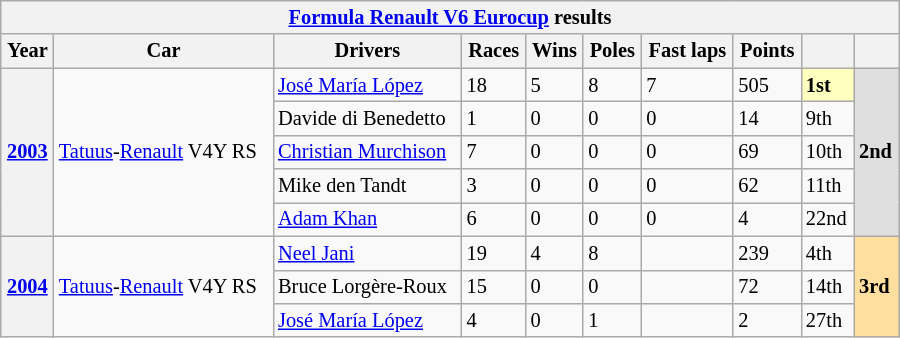<table class="wikitable" style="font-size:85%; width:600px">
<tr>
<th colspan=10><a href='#'>Formula Renault V6 Eurocup</a> results</th>
</tr>
<tr>
<th>Year</th>
<th>Car</th>
<th>Drivers</th>
<th>Races</th>
<th>Wins</th>
<th>Poles</th>
<th>Fast laps</th>
<th>Points</th>
<th></th>
<th></th>
</tr>
<tr>
<th rowspan=5><a href='#'>2003</a></th>
<td rowspan=5><a href='#'>Tatuus</a>-<a href='#'>Renault</a> V4Y RS</td>
<td> <a href='#'>José María López</a></td>
<td>18</td>
<td>5</td>
<td>8</td>
<td>7</td>
<td>505</td>
<td style="background:#FFFFBF;"><strong>1st</strong></td>
<td rowspan=5 style="background:#DFDFDF;"><strong>2nd</strong></td>
</tr>
<tr>
<td> Davide di Benedetto</td>
<td>1</td>
<td>0</td>
<td>0</td>
<td>0</td>
<td>14</td>
<td>9th</td>
</tr>
<tr>
<td> <a href='#'>Christian Murchison</a></td>
<td>7</td>
<td>0</td>
<td>0</td>
<td>0</td>
<td>69</td>
<td>10th</td>
</tr>
<tr>
<td> Mike den Tandt</td>
<td>3</td>
<td>0</td>
<td>0</td>
<td>0</td>
<td>62</td>
<td>11th</td>
</tr>
<tr>
<td> <a href='#'>Adam Khan</a></td>
<td>6</td>
<td>0</td>
<td>0</td>
<td>0</td>
<td>4</td>
<td>22nd</td>
</tr>
<tr>
<th rowspan=3><a href='#'>2004</a></th>
<td rowspan=3><a href='#'>Tatuus</a>-<a href='#'>Renault</a> V4Y RS</td>
<td> <a href='#'>Neel Jani</a></td>
<td>19</td>
<td>4</td>
<td>8</td>
<td></td>
<td>239</td>
<td>4th</td>
<td rowspan=3 style="background:#FFDF9F;"><strong>3rd</strong></td>
</tr>
<tr>
<td> Bruce Lorgère-Roux</td>
<td>15</td>
<td>0</td>
<td>0</td>
<td></td>
<td>72</td>
<td>14th</td>
</tr>
<tr>
<td> <a href='#'>José María López</a></td>
<td>4</td>
<td>0</td>
<td>1</td>
<td></td>
<td>2</td>
<td>27th</td>
</tr>
</table>
